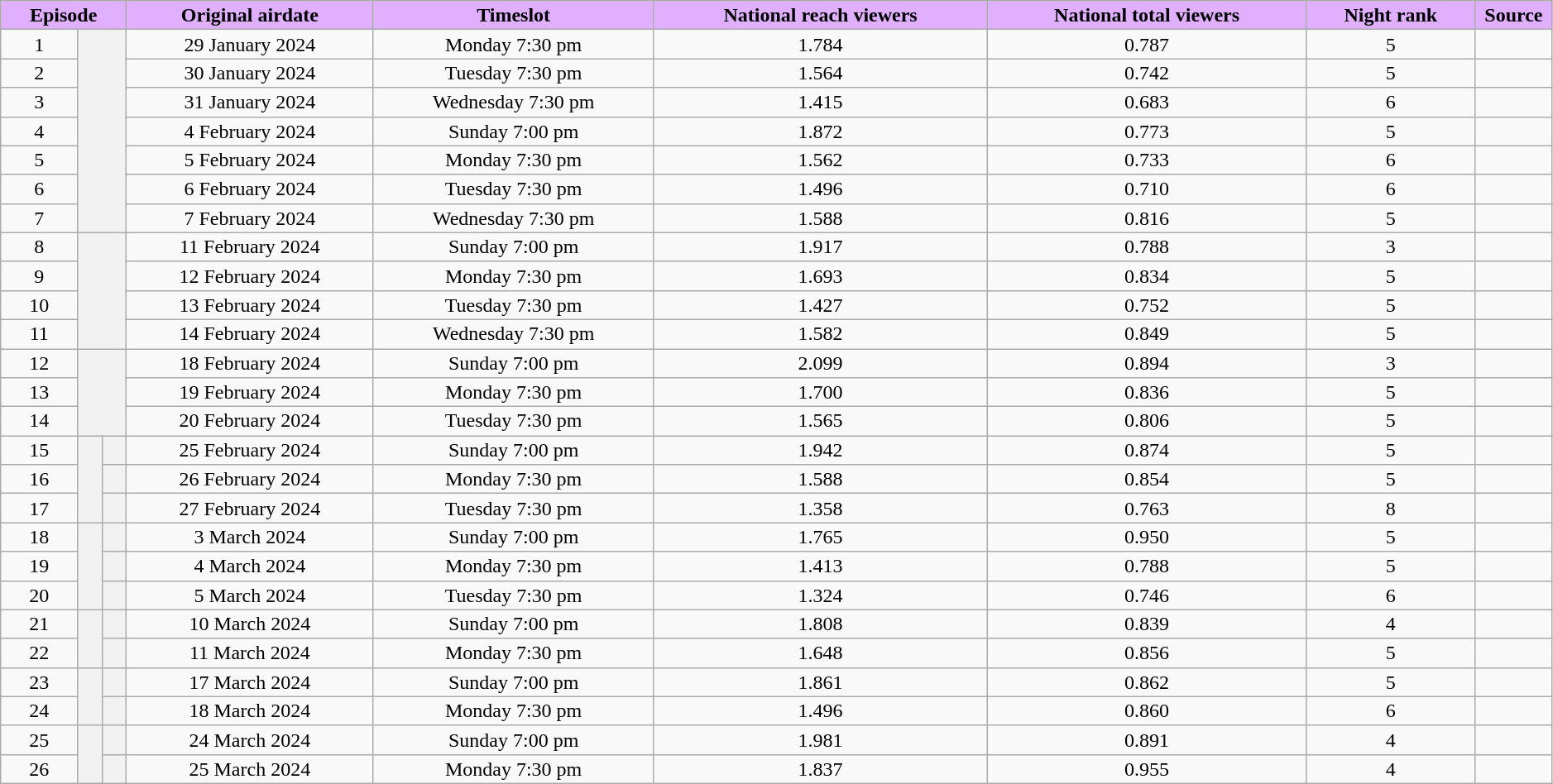<table class="wikitable plainrowheaders" style="text-align:center; line-height:16px; width:99%;">
<tr>
<th scope="col" style="background:#E0B0FF; color:black;" colspan="3">Episode</th>
<th scope="col" style="background:#E0B0FF; color:black;">Original airdate</th>
<th scope="col" style="background:#E0B0FF; color:black;">Timeslot</th>
<th style="background:#E0B0FF; color:black;">National reach viewers<br></th>
<th style="background:#E0B0FF; color:black;">National total viewers </th>
<th style="background:#E0B0FF; color:black;">Night rank</th>
<th scope="col" style="background:#E0B0FF; color:black; width:05%;">Source</th>
</tr>
<tr>
<td>1</td>
<th colspan=2 rowspan="7" scope="row" style="text-align:center"></th>
<td>29 January 2024</td>
<td>Monday 7:30 pm</td>
<td>1.784</td>
<td>0.787</td>
<td>5</td>
<td></td>
</tr>
<tr>
<td>2</td>
<td>30 January 2024</td>
<td>Tuesday 7:30 pm</td>
<td>1.564</td>
<td>0.742</td>
<td>5</td>
<td></td>
</tr>
<tr>
<td>3</td>
<td>31 January 2024</td>
<td>Wednesday 7:30 pm</td>
<td>1.415</td>
<td>0.683</td>
<td>6</td>
<td></td>
</tr>
<tr>
<td>4</td>
<td>4 February 2024</td>
<td>Sunday 7:00 pm</td>
<td>1.872</td>
<td>0.773</td>
<td>5</td>
<td></td>
</tr>
<tr>
<td>5</td>
<td>5 February 2024</td>
<td>Monday 7:30 pm</td>
<td>1.562</td>
<td>0.733</td>
<td>6</td>
<td></td>
</tr>
<tr>
<td>6</td>
<td>6 February 2024</td>
<td>Tuesday 7:30 pm</td>
<td>1.496</td>
<td>0.710</td>
<td>6</td>
<td></td>
</tr>
<tr>
<td>7</td>
<td>7 February 2024</td>
<td>Wednesday 7:30 pm</td>
<td>1.588</td>
<td>0.816</td>
<td>5</td>
<td></td>
</tr>
<tr>
<td>8</td>
<th colspan=2 rowspan="4" scope="row" style="text-align:center"></th>
<td>11 February 2024</td>
<td>Sunday 7:00 pm</td>
<td>1.917</td>
<td>0.788</td>
<td>3</td>
<td></td>
</tr>
<tr>
<td>9</td>
<td>12 February 2024</td>
<td>Monday 7:30 pm</td>
<td>1.693</td>
<td>0.834</td>
<td>5</td>
<td></td>
</tr>
<tr>
<td>10</td>
<td>13 February 2024</td>
<td>Tuesday 7:30 pm</td>
<td>1.427</td>
<td>0.752</td>
<td>5</td>
<td></td>
</tr>
<tr>
<td>11</td>
<td>14 February 2024</td>
<td>Wednesday 7:30 pm</td>
<td>1.582</td>
<td>0.849</td>
<td>5</td>
<td></td>
</tr>
<tr>
<td>12</td>
<th colspan=2 rowspan="3" scope="row" style="text-align:center"></th>
<td>18 February 2024</td>
<td>Sunday 7:00 pm</td>
<td>2.099</td>
<td>0.894</td>
<td>3</td>
<td></td>
</tr>
<tr>
<td>13</td>
<td>19 February 2024</td>
<td>Monday 7:30 pm</td>
<td>1.700</td>
<td>0.836</td>
<td>5</td>
<td></td>
</tr>
<tr>
<td>14</td>
<td>20 February 2024</td>
<td>Tuesday 7:30 pm</td>
<td>1.565</td>
<td>0.806</td>
<td>5</td>
<td></td>
</tr>
<tr>
<td>15</td>
<th rowspan="3" scope="row" style="text-align:center"></th>
<th scope="row" style="text-align:center"></th>
<td>25 February 2024</td>
<td>Sunday 7:00 pm</td>
<td>1.942</td>
<td>0.874</td>
<td>5</td>
<td></td>
</tr>
<tr>
<td>16</td>
<th scope="row" style="text-align:center"></th>
<td>26 February 2024</td>
<td>Monday 7:30 pm</td>
<td>1.588</td>
<td>0.854</td>
<td>5</td>
<td></td>
</tr>
<tr>
<td>17</td>
<th scope="row" style="text-align:center"></th>
<td>27 February 2024</td>
<td>Tuesday 7:30 pm</td>
<td>1.358</td>
<td>0.763</td>
<td>8</td>
<td></td>
</tr>
<tr>
<td>18</td>
<th rowspan="3" scope="row" style="text-align:center"></th>
<th scope="row" style="text-align:center"></th>
<td>3 March 2024</td>
<td>Sunday 7:00 pm</td>
<td>1.765</td>
<td>0.950</td>
<td>5</td>
<td></td>
</tr>
<tr>
<td>19</td>
<th scope="row" style="text-align:center"></th>
<td>4 March 2024</td>
<td>Monday 7:30 pm</td>
<td>1.413</td>
<td>0.788</td>
<td>5</td>
<td></td>
</tr>
<tr>
<td>20</td>
<th scope="row" style="text-align:center"></th>
<td>5 March 2024</td>
<td>Tuesday 7:30 pm</td>
<td>1.324</td>
<td>0.746</td>
<td>6</td>
<td></td>
</tr>
<tr>
<td>21</td>
<th rowspan="2" scope="row" style="text-align:center"></th>
<th scope="row" style="text-align:center"></th>
<td>10 March 2024</td>
<td>Sunday 7:00 pm</td>
<td>1.808</td>
<td>0.839</td>
<td>4</td>
<td></td>
</tr>
<tr>
<td>22</td>
<th scope="row" style="text-align:center"></th>
<td>11 March 2024</td>
<td>Monday 7:30 pm</td>
<td>1.648</td>
<td>0.856</td>
<td>5</td>
<td></td>
</tr>
<tr>
<td>23</td>
<th rowspan="2" scope="row" style="text-align:center"></th>
<th scope="row" style="text-align:center"></th>
<td>17 March 2024</td>
<td>Sunday 7:00 pm</td>
<td>1.861</td>
<td>0.862</td>
<td>5</td>
<td></td>
</tr>
<tr>
<td>24</td>
<th scope="row" style="text-align:center"></th>
<td>18 March 2024</td>
<td>Monday 7:30 pm</td>
<td>1.496</td>
<td>0.860</td>
<td>6</td>
<td></td>
</tr>
<tr>
<td>25</td>
<th rowspan="2" scope="row" style="text-align:center"></th>
<th scope="row" style="text-align:center"></th>
<td>24 March 2024</td>
<td>Sunday 7:00 pm</td>
<td>1.981</td>
<td>0.891</td>
<td>4</td>
<td></td>
</tr>
<tr>
<td>26</td>
<th scope="row" style="text-align:center"></th>
<td>25 March 2024</td>
<td>Monday 7:30 pm</td>
<td>1.837</td>
<td>0.955</td>
<td>4</td>
<td></td>
</tr>
</table>
